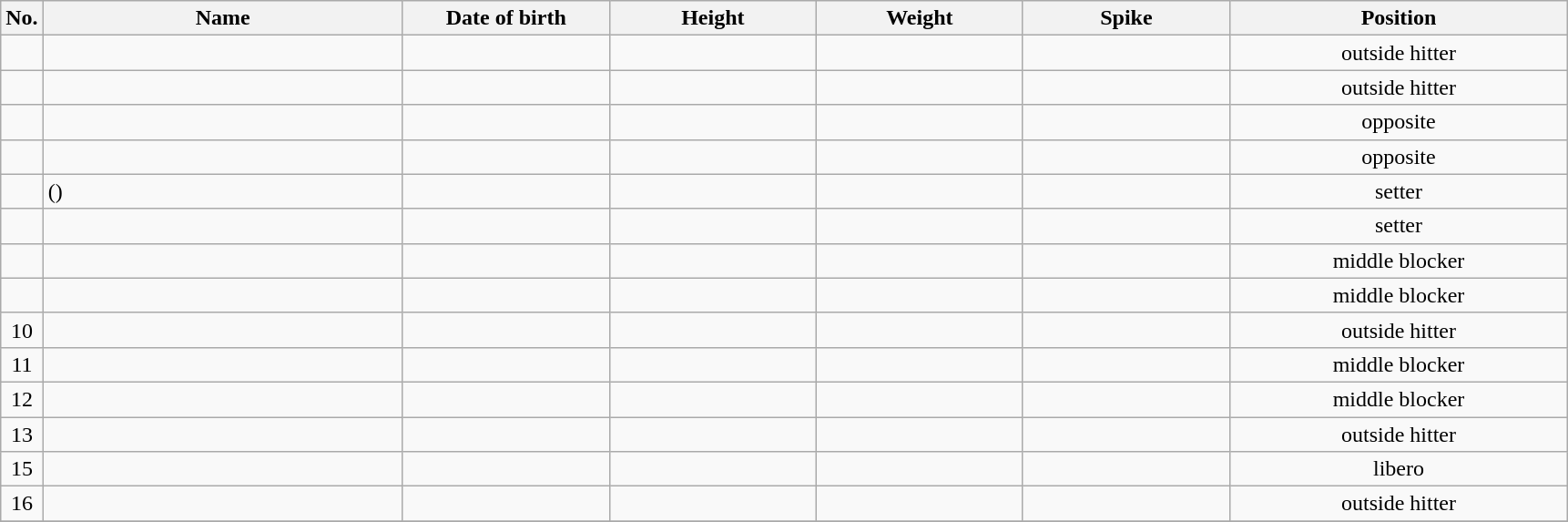<table class="wikitable sortable" style="font-size:100%; text-align:center;">
<tr>
<th>No.</th>
<th style="width:16em">Name</th>
<th style="width:9em">Date of birth</th>
<th style="width:9em">Height</th>
<th style="width:9em">Weight</th>
<th style="width:9em">Spike</th>
<th style="width:15em">Position</th>
</tr>
<tr>
<td></td>
<td align=left> </td>
<td align=right></td>
<td></td>
<td></td>
<td></td>
<td>outside hitter</td>
</tr>
<tr>
<td></td>
<td align=left> </td>
<td align=right></td>
<td></td>
<td></td>
<td></td>
<td>outside hitter</td>
</tr>
<tr>
<td></td>
<td align=left> </td>
<td align=right></td>
<td></td>
<td></td>
<td></td>
<td>opposite</td>
</tr>
<tr>
<td></td>
<td align=left> </td>
<td align=right></td>
<td></td>
<td></td>
<td></td>
<td>opposite</td>
</tr>
<tr>
<td></td>
<td align=left>  ()</td>
<td align=right></td>
<td></td>
<td></td>
<td></td>
<td>setter</td>
</tr>
<tr>
<td></td>
<td align=left> </td>
<td align=right></td>
<td></td>
<td></td>
<td></td>
<td>setter</td>
</tr>
<tr>
<td></td>
<td align=left> </td>
<td align=right></td>
<td></td>
<td></td>
<td></td>
<td>middle blocker</td>
</tr>
<tr>
<td></td>
<td align=left> </td>
<td align=right></td>
<td></td>
<td></td>
<td></td>
<td>middle blocker</td>
</tr>
<tr>
<td>10</td>
<td align=left> </td>
<td align=right></td>
<td></td>
<td></td>
<td></td>
<td>outside hitter</td>
</tr>
<tr>
<td>11</td>
<td align=left> </td>
<td align=right></td>
<td></td>
<td></td>
<td></td>
<td>middle blocker</td>
</tr>
<tr>
<td>12</td>
<td align=left> </td>
<td align=right></td>
<td></td>
<td></td>
<td></td>
<td>middle blocker</td>
</tr>
<tr>
<td>13</td>
<td align=left> </td>
<td align=right></td>
<td></td>
<td></td>
<td></td>
<td>outside hitter</td>
</tr>
<tr>
<td>15</td>
<td align=left> </td>
<td align=right></td>
<td></td>
<td></td>
<td></td>
<td>libero</td>
</tr>
<tr>
<td>16</td>
<td align=left> </td>
<td align=right></td>
<td></td>
<td></td>
<td></td>
<td>outside hitter</td>
</tr>
<tr>
</tr>
</table>
